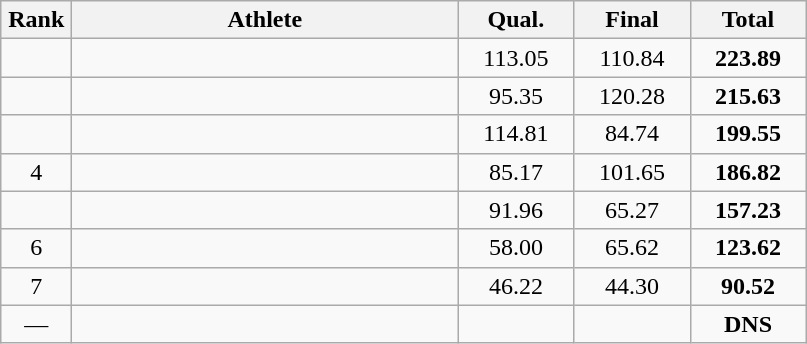<table class=wikitable style="text-align:center">
<tr>
<th width=40>Rank</th>
<th width=250>Athlete</th>
<th width=70>Qual.</th>
<th width=70>Final</th>
<th width=70>Total</th>
</tr>
<tr>
<td></td>
<td align=left></td>
<td>113.05</td>
<td>110.84</td>
<td><strong>223.89</strong></td>
</tr>
<tr>
<td></td>
<td align=left></td>
<td>95.35</td>
<td>120.28</td>
<td><strong>215.63</strong></td>
</tr>
<tr>
<td></td>
<td align=left></td>
<td>114.81</td>
<td>84.74</td>
<td><strong>199.55</strong></td>
</tr>
<tr>
<td>4</td>
<td align=left></td>
<td>85.17</td>
<td>101.65</td>
<td><strong>186.82</strong></td>
</tr>
<tr>
<td></td>
<td align=left></td>
<td>91.96</td>
<td>65.27</td>
<td><strong>157.23</strong></td>
</tr>
<tr>
<td>6</td>
<td align=left></td>
<td>58.00</td>
<td>65.62</td>
<td><strong>123.62</strong></td>
</tr>
<tr>
<td>7</td>
<td align=left></td>
<td>46.22</td>
<td>44.30</td>
<td><strong>90.52</strong></td>
</tr>
<tr>
<td>—</td>
<td align=left></td>
<td></td>
<td></td>
<td><strong>DNS</strong></td>
</tr>
</table>
